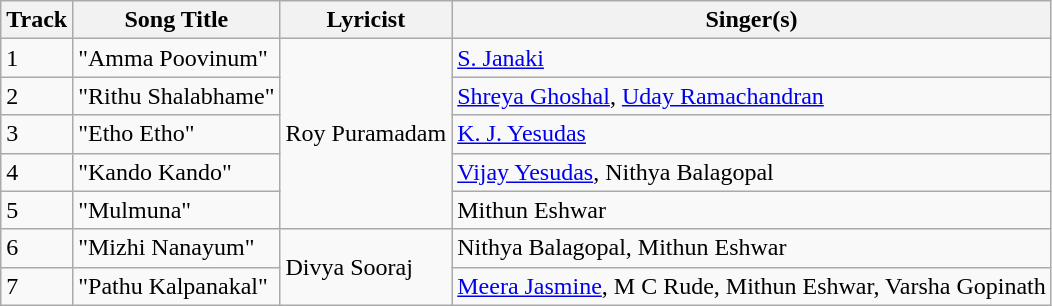<table class="wikitable">
<tr>
<th>Track</th>
<th>Song Title</th>
<th>Lyricist</th>
<th>Singer(s)</th>
</tr>
<tr>
<td>1</td>
<td>"Amma Poovinum"</td>
<td rowspan="5">Roy Puramadam</td>
<td><a href='#'>S. Janaki</a></td>
</tr>
<tr>
<td>2</td>
<td>"Rithu Shalabhame"</td>
<td><a href='#'>Shreya Ghoshal</a>, <a href='#'>Uday Ramachandran</a></td>
</tr>
<tr>
<td>3</td>
<td>"Etho Etho"</td>
<td><a href='#'>K. J. Yesudas</a></td>
</tr>
<tr>
<td>4</td>
<td>"Kando Kando"</td>
<td><a href='#'>Vijay Yesudas</a>, Nithya Balagopal</td>
</tr>
<tr>
<td>5</td>
<td>"Mulmuna"</td>
<td>Mithun Eshwar</td>
</tr>
<tr>
<td>6</td>
<td>"Mizhi Nanayum"</td>
<td rowspan="2">Divya Sooraj</td>
<td>Nithya Balagopal, Mithun Eshwar</td>
</tr>
<tr>
<td>7</td>
<td>"Pathu Kalpanakal"</td>
<td><a href='#'>Meera Jasmine</a>, M C Rude, Mithun Eshwar, Varsha Gopinath</td>
</tr>
</table>
